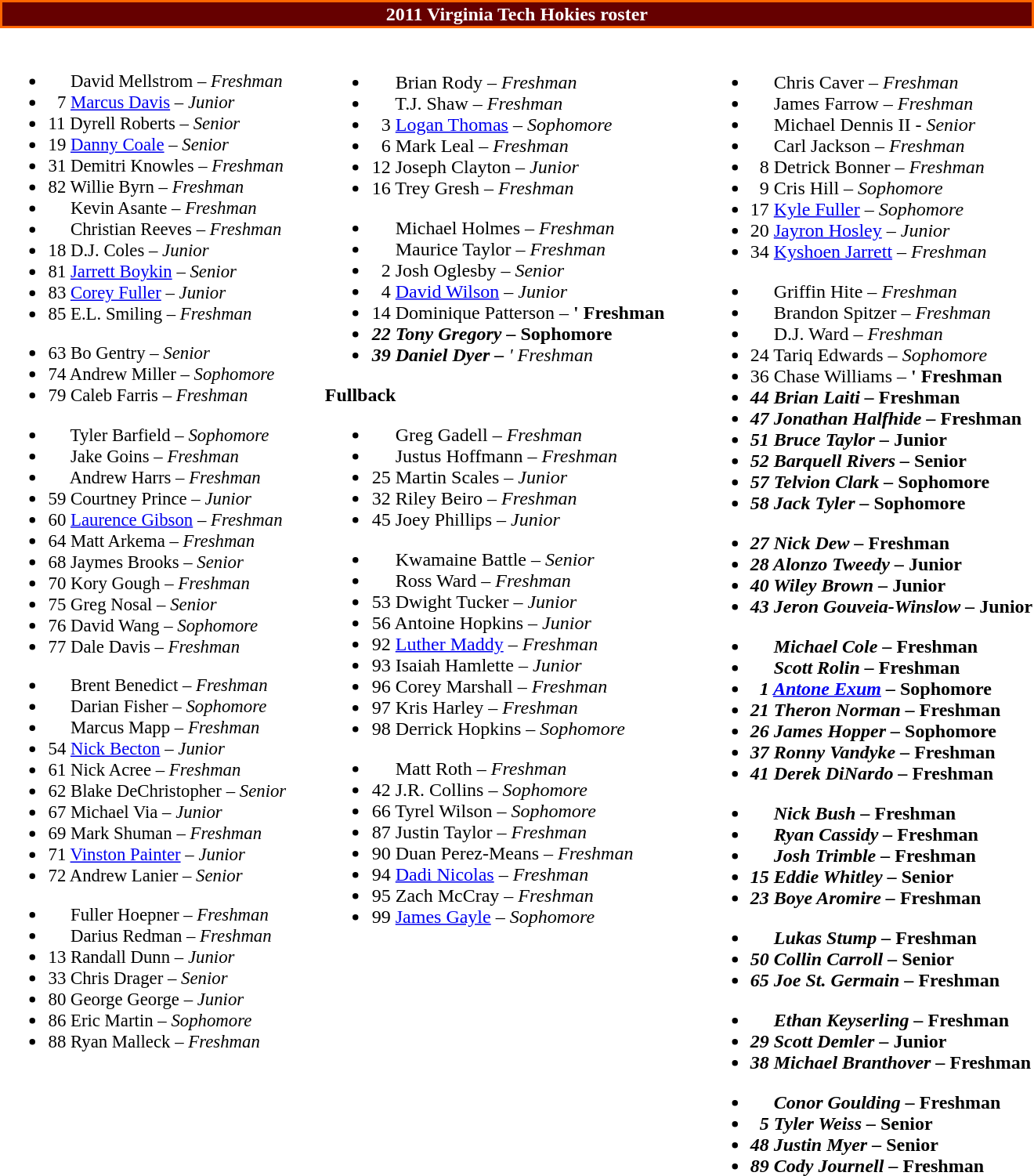<table class="toccolours" style="text-align: left;">
<tr>
<td colspan="9" style="background-color: #660000; color: white; text-align: center;border:2px solid #FF6600;"><strong>2011 Virginia Tech Hokies roster</strong></td>
</tr>
<tr>
<td style="font-size: 95%;" valign="top"><br><ul><li>      David Mellstrom – <em>Freshman</em></li><li>  7  <a href='#'>Marcus Davis</a> – <em> Junior</em></li><li>11  Dyrell Roberts – <em>Senior</em></li><li>19  <a href='#'>Danny Coale</a> – <em> Senior</em></li><li>31  Demitri Knowles – <em>Freshman</em></li><li>82  Willie Byrn – <em> Freshman</em></li><li>      Kevin Asante – <em>Freshman</em></li><li>      Christian Reeves – <em>Freshman</em></li><li>18  D.J. Coles – <em>Junior</em></li><li>81  <a href='#'>Jarrett Boykin</a> – <em>Senior</em></li><li>83  <a href='#'>Corey Fuller</a> – <em> Junior</em></li><li>85  E.L. Smiling – <em> Freshman</em></li></ul><ul><li>63  Bo Gentry – <em>Senior</em></li><li>74  Andrew Miller – <em> Sophomore</em></li><li>79  Caleb Farris – <em>Freshman</em></li></ul><ul><li>      Tyler Barfield – <em> Sophomore</em></li><li>      Jake Goins – <em>Freshman</em></li><li>      Andrew Harrs – <em>Freshman</em></li><li>59  Courtney Prince – <em> Junior</em></li><li>60  <a href='#'>Laurence Gibson</a> – <em> Freshman</em></li><li>64  Matt Arkema – <em> Freshman</em></li><li>68  Jaymes Brooks – <em> Senior</em></li><li>70  Kory Gough – <em> Freshman</em></li><li>75  Greg Nosal – <em> Senior</em></li><li>76  David Wang – <em> Sophomore</em></li><li>77  Dale Davis – <em> Freshman</em></li></ul><ul><li>      Brent Benedict – <em> Freshman</em></li><li>      Darian Fisher – <em> Sophomore</em></li><li>      Marcus Mapp – <em>Freshman</em></li><li>54  <a href='#'>Nick Becton</a> – <em> Junior</em></li><li>61  Nick Acree – <em> Freshman</em></li><li>62  Blake DeChristopher – <em> Senior</em></li><li>67  Michael Via – <em> Junior</em></li><li>69  Mark Shuman – <em> Freshman</em></li><li>71  <a href='#'>Vinston Painter</a> – <em> Junior</em></li><li>72  Andrew Lanier – <em> Senior</em></li></ul><ul><li>      Fuller Hoepner – <em> Freshman</em></li><li>      Darius Redman – <em>Freshman</em></li><li>13  Randall Dunn – <em> Junior</em></li><li>33  Chris Drager – <em> Senior</em></li><li>80  George George – <em> Junior</em></li><li>86  Eric Martin – <em> Sophomore</em></li><li>88  Ryan Malleck – <em>Freshman</em></li></ul></td>
<td width="25"> </td>
<td valign="top"><br><ul><li>      Brian Rody – <em>Freshman</em></li><li>      T.J. Shaw – <em>Freshman</em></li><li>  3 <a href='#'>Logan Thomas</a> – <em> Sophomore</em></li><li>  6 Mark Leal – <em> Freshman</em></li><li>12  Joseph Clayton – <em> Junior</em></li><li>16  Trey Gresh – <em> Freshman</em></li></ul><ul><li>      Michael Holmes – <em>Freshman</em></li><li>      Maurice Taylor – <em>Freshman</em></li><li>  2 Josh Oglesby – <em> Senior</em></li><li>  4 <a href='#'>David Wilson</a> – <em>Junior</em></li><li>14  Dominique Patterson – <strong>' Freshman<em></li><li>22  Tony Gregory – </em> Sophomore<em></li><li>39  Daniel Dyer – </strong>' Freshman</em></li></ul><strong>Fullback</strong><ul><li>      Greg Gadell – <em> Freshman</em></li><li>      Justus Hoffmann – <em>Freshman</em></li><li>25  Martin Scales – <em> Junior</em></li><li>32  Riley Beiro – <em> Freshman</em></li><li>45  Joey Phillips – <em> Junior</em></li></ul><ul><li>      Kwamaine Battle – <em> Senior</em></li><li>      Ross Ward – <em>Freshman</em></li><li>53  Dwight Tucker – <em> Junior</em></li><li>56  Antoine Hopkins – <em> Junior</em></li><li>92  <a href='#'>Luther Maddy</a> – <em>Freshman</em></li><li>93  Isaiah Hamlette – <em> Junior</em></li><li>96  Corey Marshall – <em>Freshman</em></li><li>97  Kris Harley – <em>Freshman</em></li><li>98  Derrick Hopkins – <em>Sophomore</em></li></ul><ul><li>      Matt Roth – <em>Freshman</em></li><li>42  J.R. Collins – <em> Sophomore</em></li><li>66  Tyrel Wilson – <em> Sophomore</em></li><li>87  Justin Taylor – <em>Freshman</em></li><li>90  Duan Perez-Means – <em> Freshman</em></li><li>94  <a href='#'>Dadi Nicolas</a> – <em>Freshman</em></li><li>95  Zach McCray – <em> Freshman</em></li><li>99  <a href='#'>James Gayle</a> – <em> Sophomore</em></li></ul></td>
<td width="25"> </td>
<td valign="top"><br><ul><li>      Chris Caver – <em>Freshman</em></li><li>      James Farrow – <em>Freshman</em></li><li>      Michael Dennis II - <em>Senior</em></li><li>      Carl Jackson – <em> Freshman</em></li><li>  8  Detrick Bonner – <em> Freshman</em></li><li>  9  Cris Hill – <em> Sophomore</em></li><li>17  <a href='#'>Kyle Fuller</a> – <em>Sophomore</em></li><li>20  <a href='#'>Jayron Hosley</a> – <em>Junior</em></li><li>34  <a href='#'>Kyshoen Jarrett</a> – <em>Freshman</em></li></ul><ul><li>      Griffin Hite – <em>Freshman</em></li><li>      Brandon Spitzer – <em>Freshman</em></li><li>      D.J. Ward – <em>Freshman</em></li><li>24  Tariq Edwards – <em> Sophomore</em></li><li>36  Chase Williams – <strong>' Freshman<em></li><li>44  Brian Laiti – </em> Freshman<em></li><li>47  Jonathan Halfhide – </em> Freshman<em></li><li>51  Bruce Taylor – </em> Junior<em></li><li>52  Barquell Rivers – </em> Senior<em></li><li>57  Telvion Clark – </em> Sophomore<em></li><li>58  Jack Tyler – </em> Sophomore<em></li></ul><ul><li>27  Nick Dew – </em> Freshman<em></li><li>28  Alonzo Tweedy – </em> Junior<em></li><li>40  Wiley Brown – </em> Junior<em></li><li>43  Jeron Gouveia-Winslow – </em> Junior<em></li></ul><ul><li>      Michael Cole – </em>Freshman<em></li><li>      Scott Rolin – </em>Freshman<em></li><li>  1  <a href='#'>Antone Exum</a> – </em> Sophomore<em></li><li>21  Theron Norman – </em> Freshman<em></li><li>26  James Hopper – </em> Sophomore<em></li><li>37  Ronny Vandyke – </em>Freshman<em></li><li>41  Derek DiNardo – </em> Freshman<em></li></ul><ul><li>      Nick Bush – </em>Freshman<em></li><li>      Ryan Cassidy – </em>Freshman<em></li><li>      Josh Trimble – </em>Freshman<em></li><li>15  Eddie Whitley – </em>Senior<em></li><li>23  Boye Aromire – </em>Freshman<em></li></ul><ul><li>      Lukas Stump – </em> Freshman<em></li><li>50  Collin Carroll – </em> Senior<em></li><li>65  Joe St. Germain – </em> Freshman<em></li></ul><ul><li>      Ethan Keyserling – </em> Freshman<em></li><li>29  Scott Demler – </em> Junior<em></li><li>38  Michael Branthover – </em>Freshman<em></li></ul><ul><li>      Conor Goulding – </em> Freshman<em></li><li>  5  Tyler Weiss – </em> Senior<em></li><li>48  Justin Myer – </em>Senior<em></li><li>89  Cody Journell – </em>Freshman<em></li></ul></td>
</tr>
<tr>
<td colspan="7"></td>
</tr>
</table>
